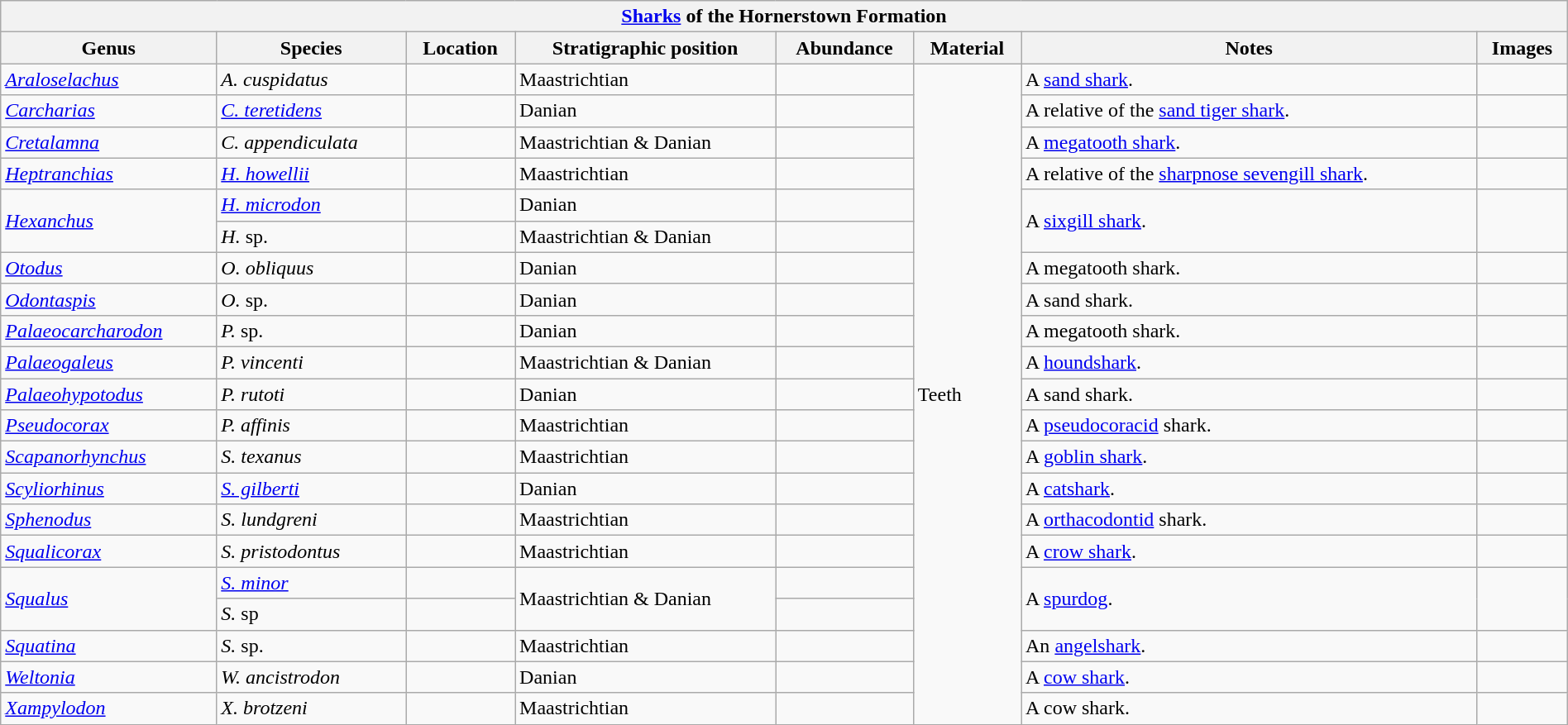<table class="wikitable" align="center" width="100%">
<tr>
<th colspan="9" align="center"><strong><a href='#'>Sharks</a> of the Hornerstown Formation</strong></th>
</tr>
<tr>
<th>Genus</th>
<th>Species</th>
<th>Location</th>
<th>Stratigraphic position</th>
<th>Abundance</th>
<th>Material</th>
<th>Notes</th>
<th>Images</th>
</tr>
<tr>
<td><em><a href='#'>Araloselachus</a></em></td>
<td><em>A. cuspidatus</em></td>
<td></td>
<td>Maastrichtian</td>
<td></td>
<td rowspan="21">Teeth</td>
<td>A <a href='#'>sand shark</a>.</td>
<td></td>
</tr>
<tr>
<td><em><a href='#'>Carcharias</a></em></td>
<td><em><a href='#'>C. teretidens</a></em></td>
<td></td>
<td>Danian</td>
<td></td>
<td>A relative of the <a href='#'>sand tiger shark</a>.</td>
<td></td>
</tr>
<tr>
<td><em><a href='#'>Cretalamna</a></em></td>
<td><em>C. appendiculata</em></td>
<td></td>
<td>Maastrichtian & Danian</td>
<td></td>
<td>A <a href='#'>megatooth shark</a>.</td>
<td></td>
</tr>
<tr>
<td><em><a href='#'>Heptranchias</a></em></td>
<td><em><a href='#'>H. howellii</a></em></td>
<td></td>
<td>Maastrichtian</td>
<td></td>
<td>A relative of the <a href='#'>sharpnose sevengill shark</a>.</td>
<td></td>
</tr>
<tr>
<td rowspan="2"><em><a href='#'>Hexanchus</a></em></td>
<td><em><a href='#'>H. microdon</a></em></td>
<td></td>
<td>Danian</td>
<td></td>
<td rowspan="2">A <a href='#'>sixgill shark</a>.</td>
<td rowspan="2"></td>
</tr>
<tr>
<td><em>H.</em> sp.</td>
<td></td>
<td>Maastrichtian & Danian</td>
<td></td>
</tr>
<tr>
<td><em><a href='#'>Otodus</a></em></td>
<td><em>O. obliquus</em></td>
<td></td>
<td>Danian</td>
<td></td>
<td>A megatooth shark.</td>
<td></td>
</tr>
<tr>
<td><em><a href='#'>Odontaspis</a></em></td>
<td><em>O.</em> sp.</td>
<td></td>
<td>Danian</td>
<td></td>
<td>A sand shark.</td>
<td></td>
</tr>
<tr>
<td><em><a href='#'>Palaeocarcharodon</a></em></td>
<td><em>P.</em> sp.</td>
<td></td>
<td>Danian</td>
<td></td>
<td>A megatooth shark.</td>
<td></td>
</tr>
<tr>
<td><em><a href='#'>Palaeogaleus</a></em></td>
<td><em>P. vincenti</em></td>
<td></td>
<td>Maastrichtian & Danian</td>
<td></td>
<td>A <a href='#'>houndshark</a>.</td>
<td></td>
</tr>
<tr>
<td><em><a href='#'>Palaeohypotodus</a></em></td>
<td><em>P. rutoti</em></td>
<td></td>
<td>Danian</td>
<td></td>
<td>A sand shark.</td>
<td></td>
</tr>
<tr>
<td><em><a href='#'>Pseudocorax</a></em></td>
<td><em>P. affinis</em></td>
<td></td>
<td>Maastrichtian</td>
<td></td>
<td>A <a href='#'>pseudocoracid</a> shark.</td>
<td></td>
</tr>
<tr>
<td><em><a href='#'>Scapanorhynchus</a></em></td>
<td><em>S. texanus</em></td>
<td></td>
<td>Maastrichtian</td>
<td></td>
<td>A <a href='#'>goblin shark</a>.</td>
<td></td>
</tr>
<tr>
<td><em><a href='#'>Scyliorhinus</a></em></td>
<td><em><a href='#'>S. gilberti</a></em></td>
<td></td>
<td>Danian</td>
<td></td>
<td>A <a href='#'>catshark</a>.</td>
<td></td>
</tr>
<tr>
<td><em><a href='#'>Sphenodus</a></em></td>
<td><em>S. lundgreni</em></td>
<td></td>
<td>Maastrichtian</td>
<td></td>
<td>A <a href='#'>orthacodontid</a> shark.</td>
<td></td>
</tr>
<tr>
<td><em><a href='#'>Squalicorax</a></em></td>
<td><em>S. pristodontus</em></td>
<td></td>
<td>Maastrichtian</td>
<td></td>
<td>A <a href='#'>crow shark</a>.</td>
<td></td>
</tr>
<tr>
<td rowspan="2"><em><a href='#'>Squalus</a></em></td>
<td><em><a href='#'>S. minor</a></em></td>
<td></td>
<td rowspan="2">Maastrichtian & Danian</td>
<td></td>
<td rowspan="2">A <a href='#'>spurdog</a>.</td>
<td rowspan="2"></td>
</tr>
<tr>
<td><em>S.</em> sp</td>
<td></td>
<td></td>
</tr>
<tr>
<td><em><a href='#'>Squatina</a></em></td>
<td><em>S.</em> sp.</td>
<td></td>
<td>Maastrichtian</td>
<td></td>
<td>An <a href='#'>angelshark</a>.</td>
<td></td>
</tr>
<tr>
<td><em><a href='#'>Weltonia</a></em></td>
<td><em>W. ancistrodon</em></td>
<td></td>
<td>Danian</td>
<td></td>
<td>A <a href='#'>cow shark</a>.</td>
<td></td>
</tr>
<tr>
<td><em><a href='#'>Xampylodon</a></em></td>
<td><em>X. brotzeni</em></td>
<td></td>
<td>Maastrichtian</td>
<td></td>
<td>A cow shark.</td>
<td></td>
</tr>
</table>
